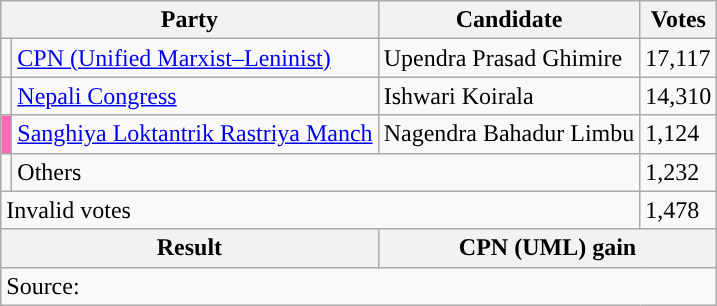<table class="wikitable">
<tr>
<th colspan="2">Party</th>
<th>Candidate</th>
<th>Votes</th>
</tr>
<tr>
<td style="background-color:"></td>
<td><a href='#'>CPN (Unified Marxist–Leninist)</a></td>
<td>Upendra Prasad Ghimire</td>
<td>17,117</td>
</tr>
<tr>
<td style="background-color:"></td>
<td><a href='#'>Nepali Congress</a></td>
<td>Ishwari Koirala</td>
<td>14,310</td>
</tr>
<tr>
<td style="background-color:hotpink"></td>
<td><a href='#'>Sanghiya Loktantrik Rastriya Manch</a></td>
<td>Nagendra Bahadur Limbu</td>
<td>1,124</td>
</tr>
<tr>
<td></td>
<td colspan="2">Others</td>
<td>1,232</td>
</tr>
<tr>
<td colspan="3">Invalid votes</td>
<td>1,478</td>
</tr>
<tr>
<th colspan="2">Result</th>
<th colspan="2">CPN (UML) gain</th>
</tr>
<tr>
<td colspan="4">Source: </td>
</tr>
</table>
